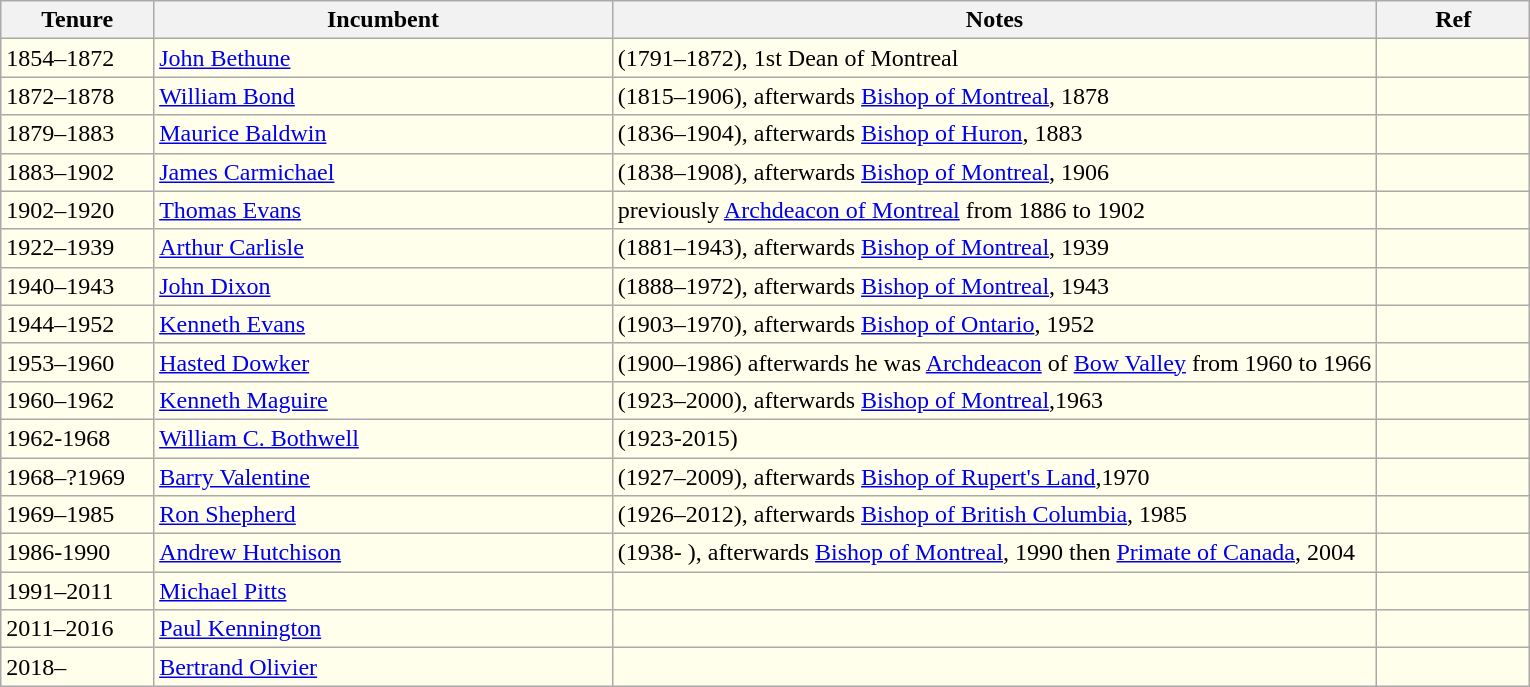<table class="wikitable" border="1" style="border-collapse: collapse">
<tr align=left>
<th width="10%">Tenure</th>
<th width="30%">Incumbent</th>
<th width="50%">Notes</th>
<th citation = "10%">Ref</th>
</tr>
<tr valign=top bgcolor="#ffffec">
<td>1854–1872</td>
<td><a href='#'>John Bethune</a></td>
<td>(1791–1872), 1st Dean of Montreal</td>
<td></td>
</tr>
<tr valign=top bgcolor="#ffffec">
<td>1872–1878</td>
<td><a href='#'>William Bond</a></td>
<td>(1815–1906), afterwards <a href='#'>Bishop of Montreal</a>, 1878</td>
<td></td>
</tr>
<tr valign=top bgcolor="#ffffec">
<td>1879–1883</td>
<td><a href='#'>Maurice Baldwin</a></td>
<td>(1836–1904), afterwards <a href='#'>Bishop of Huron</a>, 1883</td>
<td></td>
</tr>
<tr valign=top bgcolor="#ffffec">
<td>1883–1902</td>
<td><a href='#'>James Carmichael</a></td>
<td>(1838–1908), afterwards <a href='#'>Bishop of Montreal</a>, 1906</td>
<td></td>
</tr>
<tr valign=top bgcolor="#ffffec">
<td>1902–1920</td>
<td><a href='#'>Thomas Evans</a></td>
<td>previously <a href='#'>Archdeacon of Montreal</a> from 1886 to 1902</td>
<td></td>
</tr>
<tr valign=top bgcolor="#ffffec">
<td>1922–1939</td>
<td><a href='#'>Arthur Carlisle</a></td>
<td>(1881–1943), afterwards <a href='#'>Bishop of Montreal</a>, 1939</td>
<td></td>
</tr>
<tr valign=top bgcolor="#ffffec">
<td>1940–1943</td>
<td><a href='#'>John Dixon</a></td>
<td>(1888–1972), afterwards <a href='#'>Bishop of Montreal</a>, 1943</td>
<td></td>
</tr>
<tr valign=top bgcolor="#ffffec">
<td>1944–1952</td>
<td><a href='#'>Kenneth Evans</a></td>
<td>(1903–1970), afterwards <a href='#'>Bishop of Ontario</a>, 1952</td>
<td></td>
</tr>
<tr valign=top bgcolor="#ffffec">
<td>1953–1960</td>
<td><a href='#'>Hasted Dowker</a></td>
<td>(1900–1986) afterwards he was <a href='#'>Archdeacon</a> of <a href='#'>Bow Valley</a> from 1960 to 1966</td>
<td></td>
</tr>
<tr valign=top bgcolor="#ffffec">
<td>1960–1962</td>
<td><a href='#'>Kenneth Maguire</a></td>
<td>(1923–2000), afterwards <a href='#'>Bishop of Montreal</a>,1963</td>
<td></td>
</tr>
<tr valign=top bgcolor="#ffffec">
<td>1962-1968</td>
<td><a href='#'>William C. Bothwell</a></td>
<td>(1923-2015)</td>
<td></td>
</tr>
<tr valign=top bgcolor="#ffffec">
<td>1968–?1969</td>
<td><a href='#'>Barry Valentine</a></td>
<td>(1927–2009), afterwards <a href='#'>Bishop of Rupert's Land</a>,1970</td>
<td></td>
</tr>
<tr valign=top bgcolor="#ffffec">
<td>1969–1985</td>
<td><a href='#'>Ron Shepherd</a></td>
<td>(1926–2012), afterwards <a href='#'>Bishop of British Columbia</a>, 1985</td>
<td></td>
</tr>
<tr valign=top bgcolor="#ffffec">
<td>1986-1990</td>
<td><a href='#'>Andrew Hutchison</a></td>
<td>(1938- ), afterwards <a href='#'>Bishop of Montreal</a>, 1990 then <a href='#'>Primate of Canada</a>, 2004</td>
<td></td>
</tr>
<tr valign=top bgcolor="#ffffec">
<td>1991–2011</td>
<td><a href='#'>Michael Pitts</a></td>
<td></td>
<td></td>
</tr>
<tr valign=top bgcolor="#ffffec">
<td>2011–2016</td>
<td><a href='#'>Paul Kennington</a></td>
<td></td>
<td></td>
</tr>
<tr valign=top bgcolor="#ffffec">
<td>2018–</td>
<td><a href='#'>Bertrand Olivier</a></td>
<td></td>
<td></td>
</tr>
</table>
